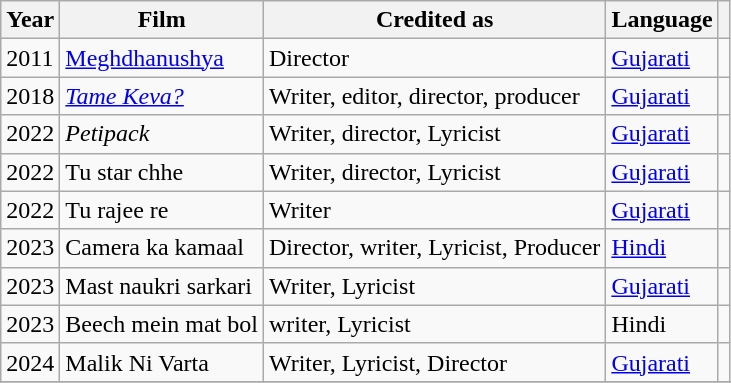<table class="wikitable sortable plainrowheaders">
<tr>
<th>Year</th>
<th>Film</th>
<th>Credited as</th>
<th>Language</th>
<th></th>
</tr>
<tr>
<td>2011</td>
<td><a href='#'>Meghdhanushya</a></td>
<td>Director</td>
<td><a href='#'>Gujarati</a></td>
<td></td>
</tr>
<tr>
<td>2018</td>
<td><em><a href='#'>Tame Keva?</a></em></td>
<td>Writer, editor, director, producer</td>
<td><a href='#'>Gujarati</a></td>
<td></td>
</tr>
<tr>
<td>2022</td>
<td><em>Petipack</em></td>
<td>Writer, director, Lyricist</td>
<td><a href='#'>Gujarati</a></td>
<td></td>
</tr>
<tr>
<td>2022</td>
<td>Tu star chhe</td>
<td>Writer, director, Lyricist</td>
<td><a href='#'>Gujarati</a></td>
<td></td>
</tr>
<tr>
<td>2022</td>
<td>Tu rajee re</td>
<td>Writer</td>
<td><a href='#'>Gujarati</a></td>
<td></td>
</tr>
<tr>
<td>2023</td>
<td>Camera ka kamaal</td>
<td>Director, writer, Lyricist, Producer</td>
<td><a href='#'>Hindi</a></td>
<td></td>
</tr>
<tr>
<td>2023</td>
<td>Mast naukri sarkari</td>
<td>Writer, Lyricist</td>
<td><a href='#'>Gujarati</a></td>
<td></td>
</tr>
<tr>
<td>2023</td>
<td>Beech mein mat bol</td>
<td>writer, Lyricist</td>
<td>Hindi</td>
<td></td>
</tr>
<tr>
<td>2024</td>
<td>Malik Ni Varta</td>
<td>Writer, Lyricist, Director</td>
<td><a href='#'>Gujarati</a></td>
<td></td>
</tr>
<tr>
</tr>
<tr>
</tr>
</table>
